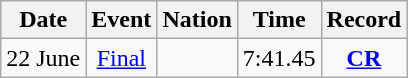<table class="wikitable" style=text-align:center>
<tr>
<th>Date</th>
<th>Event</th>
<th>Nation</th>
<th>Time</th>
<th>Record</th>
</tr>
<tr>
<td>22 June</td>
<td><a href='#'>Final</a></td>
<td align=left></td>
<td>7:41.45</td>
<td><strong><a href='#'>CR</a></strong></td>
</tr>
</table>
